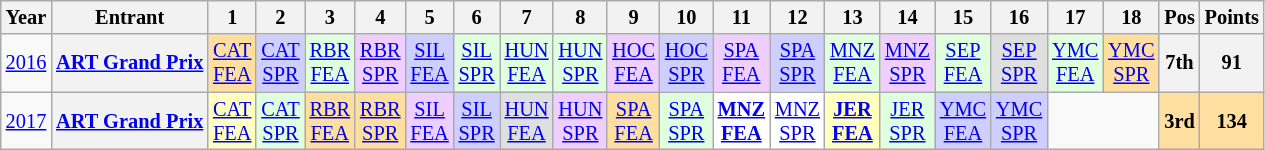<table class="wikitable" style="text-align:center; font-size:85%">
<tr>
<th>Year</th>
<th>Entrant</th>
<th>1</th>
<th>2</th>
<th>3</th>
<th>4</th>
<th>5</th>
<th>6</th>
<th>7</th>
<th>8</th>
<th>9</th>
<th>10</th>
<th>11</th>
<th>12</th>
<th>13</th>
<th>14</th>
<th>15</th>
<th>16</th>
<th>17</th>
<th>18</th>
<th>Pos</th>
<th>Points</th>
</tr>
<tr>
<td><a href='#'>2016</a></td>
<th nowrap><a href='#'>ART Grand Prix</a></th>
<td style="background:#FFDF9F;"><a href='#'>CAT<br>FEA</a><br></td>
<td style="background:#CFCFFF;"><a href='#'>CAT<br>SPR</a><br></td>
<td style="background:#DFFFDF;"><a href='#'>RBR<br>FEA</a><br></td>
<td style="background:#EFCFFF;"><a href='#'>RBR<br>SPR</a><br></td>
<td style="background:#CFCFFF;"><a href='#'>SIL<br>FEA</a><br></td>
<td style="background:#DFFFDF;"><a href='#'>SIL<br>SPR</a><br></td>
<td style="background:#DFFFDF;"><a href='#'>HUN<br>FEA</a><br></td>
<td style="background:#DFFFDF;"><a href='#'>HUN<br>SPR</a><br></td>
<td style="background:#EFCFFF;"><a href='#'>HOC<br>FEA</a><br></td>
<td style="background:#CFCFFF;"><a href='#'>HOC<br>SPR</a><br></td>
<td style="background:#EFCFFF;"><a href='#'>SPA<br>FEA</a><br></td>
<td style="background:#CFCFFF;"><a href='#'>SPA<br>SPR</a><br></td>
<td style="background:#DFFFDF;"><a href='#'>MNZ<br>FEA</a><br></td>
<td style="background:#EFCFFF;"><a href='#'>MNZ<br>SPR</a><br></td>
<td style="background:#DFFFDF;"><a href='#'>SEP<br>FEA</a><br></td>
<td style="background:#DFDFDF;"><a href='#'>SEP<br>SPR</a><br></td>
<td style="background:#DFFFDF;"><a href='#'>YMC<br>FEA</a><br></td>
<td style="background:#FFDF9F;"><a href='#'>YMC<br>SPR</a><br></td>
<th>7th</th>
<th>91</th>
</tr>
<tr>
<td><a href='#'>2017</a></td>
<th nowrap><a href='#'>ART Grand Prix</a></th>
<td style="background:#FFFFBF;"><a href='#'>CAT<br>FEA</a><br></td>
<td style="background:#DFFFDF;"><a href='#'>CAT<br>SPR</a><br></td>
<td style="background:#FFDF9F;"><a href='#'>RBR<br>FEA</a><br></td>
<td style="background:#FFDF9F;"><a href='#'>RBR<br>SPR</a><br></td>
<td style="background:#EFCFFF;"><a href='#'>SIL<br>FEA</a><br></td>
<td style="background:#CFCFFF;"><a href='#'>SIL<br>SPR</a><br></td>
<td style="background:#DFDFDF;"><a href='#'>HUN<br>FEA</a><br></td>
<td style="background:#EFCFFF;"><a href='#'>HUN<br>SPR</a><br></td>
<td style="background:#FFDF9F;"><a href='#'>SPA<br>FEA</a><br></td>
<td style="background:#DFFFDF;"><a href='#'>SPA<br>SPR</a><br></td>
<td style="background:#FFFFFF;"><strong><a href='#'>MNZ<br>FEA</a></strong><br></td>
<td style="background:#FFFFFF;"><a href='#'>MNZ<br>SPR</a><br></td>
<td style="background:#FFFFBF;"><strong><a href='#'>JER<br>FEA</a></strong><br></td>
<td style="background:#DFFFDF;"><a href='#'>JER<br>SPR</a><br></td>
<td style="background:#CFCFFF;"><a href='#'>YMC<br>FEA</a><br></td>
<td style="background:#CFCFFF;"><a href='#'>YMC<br>SPR</a><br></td>
<td colspan=2></td>
<th style="background:#FFDF9F;">3rd</th>
<th style="background:#FFDF9F;">134</th>
</tr>
</table>
